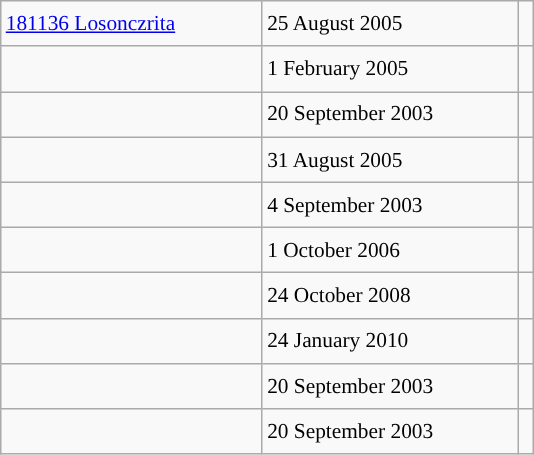<table class="wikitable" style="font-size: 89%; float: left; width: 25em; margin-right: 1em; line-height: 1.65em !important;">
<tr>
<td><a href='#'>181136 Losonczrita</a></td>
<td>25 August 2005</td>
<td></td>
</tr>
<tr>
<td></td>
<td>1 February 2005</td>
<td></td>
</tr>
<tr>
<td></td>
<td>20 September 2003</td>
<td></td>
</tr>
<tr>
<td></td>
<td>31 August 2005</td>
<td></td>
</tr>
<tr>
<td></td>
<td>4 September 2003</td>
<td></td>
</tr>
<tr>
<td></td>
<td>1 October 2006</td>
<td></td>
</tr>
<tr>
<td></td>
<td>24 October 2008</td>
<td></td>
</tr>
<tr>
<td></td>
<td>24 January 2010</td>
<td></td>
</tr>
<tr>
<td></td>
<td>20 September 2003</td>
<td></td>
</tr>
<tr>
<td></td>
<td>20 September 2003</td>
<td></td>
</tr>
</table>
